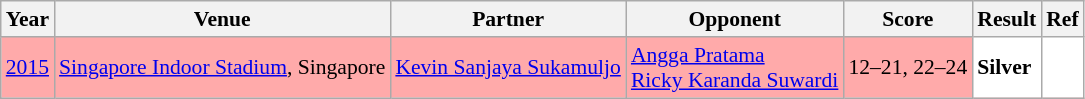<table class="sortable wikitable" style="font-size: 90%">
<tr>
<th>Year</th>
<th>Venue</th>
<th>Partner</th>
<th>Opponent</th>
<th>Score</th>
<th>Result</th>
<th>Ref</th>
</tr>
<tr style="background:#FFAAAA">
<td align="center"><a href='#'>2015</a></td>
<td align="left"><a href='#'>Singapore Indoor Stadium</a>, Singapore</td>
<td align="left"> <a href='#'>Kevin Sanjaya Sukamuljo</a></td>
<td align="left"> <a href='#'>Angga Pratama</a><br> <a href='#'>Ricky Karanda Suwardi</a></td>
<td align="left">12–21, 22–24</td>
<td style="text-align:left; background:white"> <strong>Silver</strong></td>
<td style="text-align:center; background:white"></td>
</tr>
</table>
